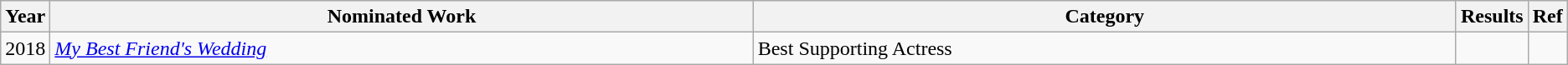<table class="wikitable">
<tr>
<th scope="col" style="width:1em;">Year</th>
<th scope="col" style="width:35em;">Nominated Work</th>
<th scope="col" style="width:35em;">Category</th>
<th scope="col" style="width:1em;">Results</th>
<th scope="col" style="width:1em;">Ref</th>
</tr>
<tr>
<td>2018</td>
<td><em><a href='#'>My Best Friend's Wedding</a></em></td>
<td>Best Supporting Actress</td>
<td></td>
<td></td>
</tr>
</table>
